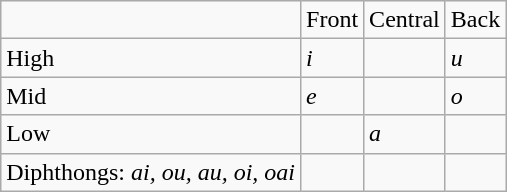<table class="wikitable">
<tr>
<td></td>
<td>Front</td>
<td>Central</td>
<td>Back</td>
</tr>
<tr>
<td>High</td>
<td><em>i</em></td>
<td></td>
<td><em>u</em></td>
</tr>
<tr>
<td>Mid</td>
<td><em>e</em></td>
<td></td>
<td><em>o</em></td>
</tr>
<tr>
<td>Low</td>
<td></td>
<td><em>a</em></td>
<td></td>
</tr>
<tr>
<td>Diphthongs: <em>ai, ou, au, oi, oai</em></td>
<td></td>
<td></td>
<td></td>
</tr>
</table>
